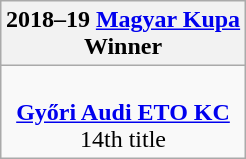<table class=wikitable style="text-align:center; margin:auto">
<tr>
<th>2018–19 <a href='#'>Magyar Kupa</a><br>Winner</th>
</tr>
<tr>
<td align=center><br><strong><a href='#'>Győri Audi ETO KC</a></strong><br>14th title</td>
</tr>
</table>
